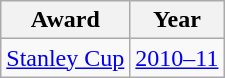<table class="wikitable">
<tr>
<th>Award</th>
<th>Year</th>
</tr>
<tr>
<td><a href='#'>Stanley Cup</a></td>
<td><a href='#'>2010–11</a></td>
</tr>
</table>
